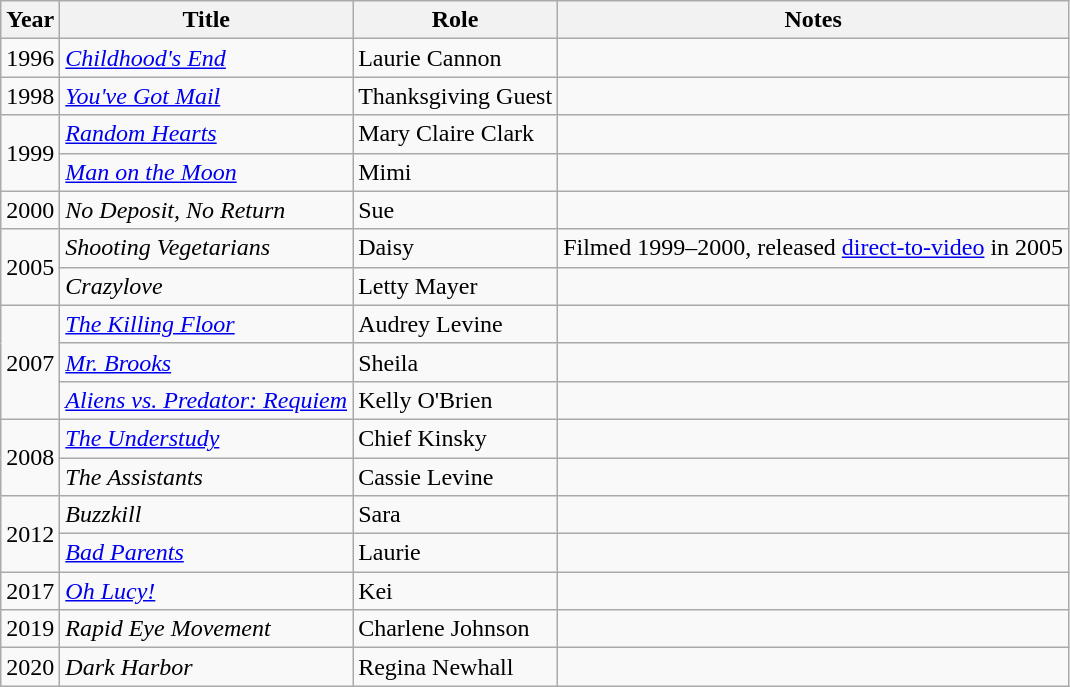<table class="sortable wikitable">
<tr>
<th>Year</th>
<th>Title</th>
<th>Role</th>
<th class="unsortable">Notes</th>
</tr>
<tr>
<td>1996</td>
<td><em><a href='#'>Childhood's End</a></em></td>
<td>Laurie Cannon</td>
<td></td>
</tr>
<tr>
<td>1998</td>
<td><em><a href='#'>You've Got Mail</a></em></td>
<td>Thanksgiving Guest</td>
<td></td>
</tr>
<tr>
<td rowspan="2">1999</td>
<td><em><a href='#'>Random Hearts</a></em></td>
<td>Mary Claire Clark</td>
<td></td>
</tr>
<tr>
<td><em><a href='#'>Man on the Moon</a></em></td>
<td>Mimi</td>
<td></td>
</tr>
<tr>
<td>2000</td>
<td><em>No Deposit, No Return</em></td>
<td>Sue</td>
<td></td>
</tr>
<tr>
<td rowspan="2">2005</td>
<td><em>Shooting Vegetarians</em></td>
<td>Daisy</td>
<td>Filmed 1999–2000, released <a href='#'>direct-to-video</a> in 2005</td>
</tr>
<tr>
<td><em>Crazylove</em></td>
<td>Letty Mayer</td>
<td></td>
</tr>
<tr>
<td rowspan="3">2007</td>
<td><em><a href='#'>The Killing Floor</a></em></td>
<td>Audrey Levine</td>
<td></td>
</tr>
<tr>
<td><em><a href='#'>Mr. Brooks</a></em></td>
<td>Sheila</td>
<td></td>
</tr>
<tr>
<td><em><a href='#'>Aliens vs. Predator: Requiem</a></em></td>
<td>Kelly O'Brien</td>
<td></td>
</tr>
<tr>
<td rowspan="2">2008</td>
<td><em><a href='#'>The Understudy</a></em></td>
<td>Chief Kinsky</td>
<td></td>
</tr>
<tr>
<td><em>The Assistants</em></td>
<td>Cassie Levine</td>
<td></td>
</tr>
<tr>
<td rowspan="2">2012</td>
<td><em>Buzzkill</em></td>
<td>Sara</td>
<td></td>
</tr>
<tr>
<td><em><a href='#'>Bad Parents</a></em></td>
<td>Laurie</td>
<td></td>
</tr>
<tr>
<td>2017</td>
<td><em><a href='#'>Oh Lucy!</a></em></td>
<td>Kei</td>
<td></td>
</tr>
<tr>
<td>2019</td>
<td><em>Rapid Eye Movement</em></td>
<td>Charlene Johnson</td>
<td></td>
</tr>
<tr>
<td>2020</td>
<td><em>Dark Harbor</em></td>
<td>Regina Newhall</td>
<td></td>
</tr>
</table>
